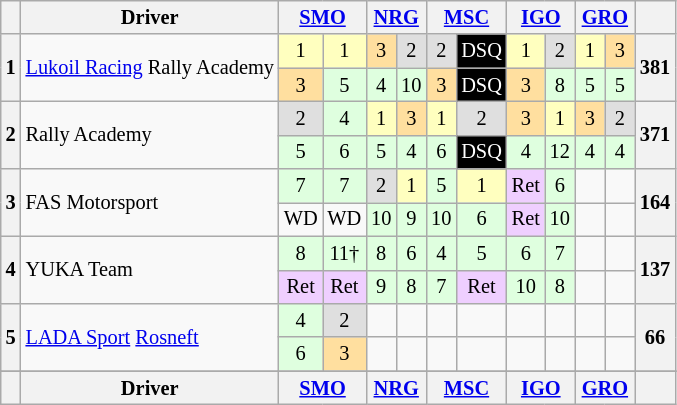<table class="wikitable" style="font-size: 85%; text-align: center">
<tr valign="top">
<th valign="middle"></th>
<th valign="middle">Driver</th>
<th colspan=2><a href='#'>SMO</a></th>
<th colspan=2><a href='#'>NRG</a></th>
<th colspan=2><a href='#'>MSC</a></th>
<th colspan=2><a href='#'>IGO</a></th>
<th colspan=2><a href='#'>GRO</a></th>
<th valign="middle"></th>
</tr>
<tr>
<th rowspan="2">1</th>
<td rowspan="2" align=left><a href='#'>Lukoil Racing</a> Rally Academy</td>
<td style="background:#ffffbf;">1</td>
<td style="background:#ffffbf;">1</td>
<td style="background:#ffdf9f;">3</td>
<td style="background:#dfdfdf;">2</td>
<td style="background:#dfdfdf;">2</td>
<td style="background-color:#000000;color:white">DSQ</td>
<td style="background:#ffffbf;">1</td>
<td style="background:#dfdfdf;">2</td>
<td style="background:#ffffbf;">1</td>
<td style="background:#ffdf9f;">3</td>
<th rowspan="2">381</th>
</tr>
<tr>
<td style="background:#ffdf9f;">3</td>
<td style="background:#dfffdf;">5</td>
<td style="background:#dfffdf;">4</td>
<td style="background:#dfffdf;">10</td>
<td style="background:#ffdf9f;">3</td>
<td style="background-color:#000000;color:white">DSQ</td>
<td style="background:#ffdf9f;">3</td>
<td style="background:#dfffdf;">8</td>
<td style="background:#dfffdf;">5</td>
<td style="background:#dfffdf;">5</td>
</tr>
<tr>
<th rowspan="2">2</th>
<td rowspan="2" align=left>Rally Academy</td>
<td style="background:#dfdfdf;">2</td>
<td style="background:#dfffdf;">4</td>
<td style="background:#ffffbf;">1</td>
<td style="background:#ffdf9f;">3</td>
<td style="background:#ffffbf;">1</td>
<td style="background:#dfdfdf;">2</td>
<td style="background:#ffdf9f;">3</td>
<td style="background:#ffffbf;">1</td>
<td style="background:#ffdf9f;"> 3 </td>
<td style="background:#dfdfdf;"> 2 </td>
<th rowspan="2">371</th>
</tr>
<tr>
<td style="background:#dfffdf;">5</td>
<td style="background:#dfffdf;">6</td>
<td style="background:#dfffdf;">5</td>
<td style="background:#dfffdf;">4</td>
<td style="background:#dfffdf;">6</td>
<td style="background-color:#000000;color:white">DSQ</td>
<td style="background:#dfffdf;">4</td>
<td style="background:#dfffdf;">12</td>
<td style="background:#dfffdf;">4</td>
<td style="background:#dfffdf;">4</td>
</tr>
<tr>
<th rowspan="2">3</th>
<td rowspan="2" align=left>FAS Motorsport</td>
<td style="background:#dfffdf;">7</td>
<td style="background:#dfffdf;">7</td>
<td style="background:#dfdfdf;">2</td>
<td style="background:#ffffbf;">1</td>
<td style="background:#dfffdf;">5</td>
<td style="background:#ffffbf;">1</td>
<td style="background:#efcfff;">Ret</td>
<td style="background:#dfffdf;">6</td>
<td></td>
<td></td>
<th rowspan="2">164</th>
</tr>
<tr>
<td>WD</td>
<td>WD</td>
<td style="background:#dfffdf;">10</td>
<td style="background:#dfffdf;">9</td>
<td style="background:#dfffdf;">10</td>
<td style="background:#dfffdf;">6</td>
<td style="background:#efcfff;">Ret</td>
<td style="background:#dfffdf;">10</td>
<td></td>
<td></td>
</tr>
<tr>
<th rowspan="2">4</th>
<td rowspan="2" align=left>YUKA Team</td>
<td style="background:#dfffdf;">8</td>
<td style="background:#dfffdf;">11†</td>
<td style="background:#dfffdf;">8</td>
<td style="background:#dfffdf;">6</td>
<td style="background:#dfffdf;">4</td>
<td style="background:#dfffdf;">5</td>
<td style="background:#dfffdf;">6</td>
<td style="background:#dfffdf;">7</td>
<td></td>
<td></td>
<th rowspan="2">137</th>
</tr>
<tr>
<td style="background:#efcfff;">Ret</td>
<td style="background:#efcfff;">Ret</td>
<td style="background:#dfffdf;">9</td>
<td style="background:#dfffdf;">8</td>
<td style="background:#dfffdf;">7</td>
<td style="background:#efcfff;">Ret</td>
<td style="background:#dfffdf;">10</td>
<td style="background:#dfffdf;">8</td>
<td></td>
<td></td>
</tr>
<tr>
<th rowspan="2">5</th>
<td rowspan="2" align=left><a href='#'>LADA Sport</a> <a href='#'>Rosneft</a></td>
<td style="background:#dfffdf;">4</td>
<td style="background:#dfdfdf;">2</td>
<td></td>
<td></td>
<td></td>
<td></td>
<td></td>
<td></td>
<td></td>
<td></td>
<th rowspan="2">66</th>
</tr>
<tr>
<td style="background:#dfffdf;">6</td>
<td style="background:#ffdf9f;">3</td>
<td></td>
<td></td>
<td></td>
<td></td>
<td></td>
<td></td>
<td></td>
<td></td>
</tr>
<tr>
</tr>
<tr valign="top">
<th valign="middle"></th>
<th valign="middle">Driver</th>
<th colspan=2><a href='#'>SMO</a></th>
<th colspan=2><a href='#'>NRG</a></th>
<th colspan=2><a href='#'>MSC</a></th>
<th colspan=2><a href='#'>IGO</a></th>
<th colspan=2><a href='#'>GRO</a></th>
<th valign="middle"></th>
</tr>
</table>
